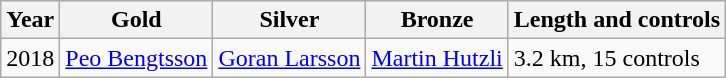<table class="wikitable">
<tr>
<th>Year</th>
<th>Gold</th>
<th>Silver</th>
<th>Bronze</th>
<th>Length and controls</th>
</tr>
<tr>
<td>2018</td>
<td> <a href='#'>Peo Bengtsson</a></td>
<td> <a href='#'>Goran Larsson</a></td>
<td> <a href='#'>Martin Hutzli</a></td>
<td>3.2 km, 15 controls</td>
</tr>
</table>
